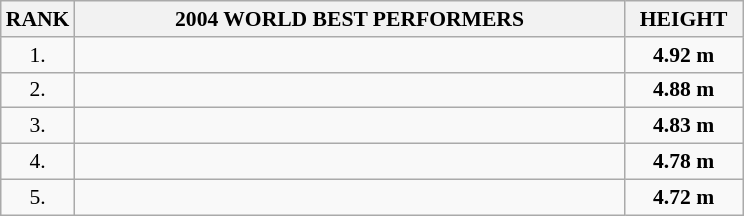<table class="wikitable" style="border-collapse: collapse; font-size: 90%;">
<tr>
<th>RANK</th>
<th align="center" style="width: 25em">2004 WORLD BEST PERFORMERS</th>
<th align="center" style="width: 5em">HEIGHT</th>
</tr>
<tr>
<td align="center">1.</td>
<td></td>
<td align="center"><strong>4.92 m</strong></td>
</tr>
<tr>
<td align="center">2.</td>
<td></td>
<td align="center"><strong>4.88 m</strong></td>
</tr>
<tr>
<td align="center">3.</td>
<td></td>
<td align="center"><strong>4.83 m</strong></td>
</tr>
<tr>
<td align="center">4.</td>
<td></td>
<td align="center"><strong>4.78 m</strong></td>
</tr>
<tr>
<td align="center">5.</td>
<td></td>
<td align="center"><strong>4.72 m</strong></td>
</tr>
</table>
